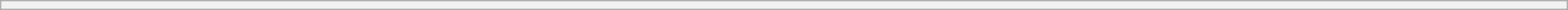<table class="wikitable" style="margin-bottom: -15px; font-size: 95%; width:100%">
<tr>
<th></th>
</tr>
</table>
